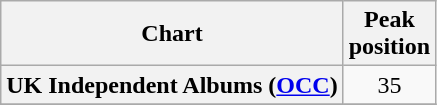<table class="wikitable plainrowheaders sortable" style="text-align:center;" border="1">
<tr>
<th scope="col">Chart</th>
<th scope="col">Peak<br>position</th>
</tr>
<tr>
<th scope="row">UK Independent Albums (<a href='#'>OCC</a>)</th>
<td>35</td>
</tr>
<tr>
</tr>
</table>
